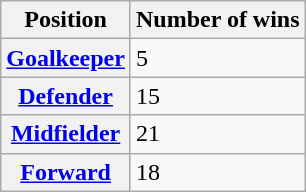<table class="wikitable plainrowheaders">
<tr>
<th scope="col">Position</th>
<th scope="col">Number of wins</th>
</tr>
<tr>
<th scope="row"><a href='#'>Goalkeeper</a></th>
<td>5</td>
</tr>
<tr>
<th scope="row"><a href='#'>Defender</a></th>
<td>15</td>
</tr>
<tr>
<th scope="row"><a href='#'>Midfielder</a></th>
<td>21</td>
</tr>
<tr>
<th scope="row"><a href='#'>Forward</a></th>
<td>18</td>
</tr>
</table>
